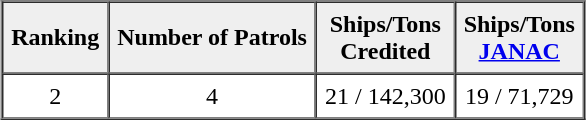<table border="1" cellpadding="5" cellspacing="0" align="center">
<tr>
<th scope="col" style="background:#efefef;">Ranking</th>
<th scope="col" style="background:#efefef;">Number of Patrols</th>
<th scope="col" style="background:#efefef;">Ships/Tons<br>Credited</th>
<th scope="col" style="background:#efefef;">Ships/Tons<br><a href='#'>JANAC</a></th>
</tr>
<tr>
<td align=center>2</td>
<td align=center>4</td>
<td align=center>21 / 142,300</td>
<td align=center>19 / 71,729</td>
</tr>
</table>
